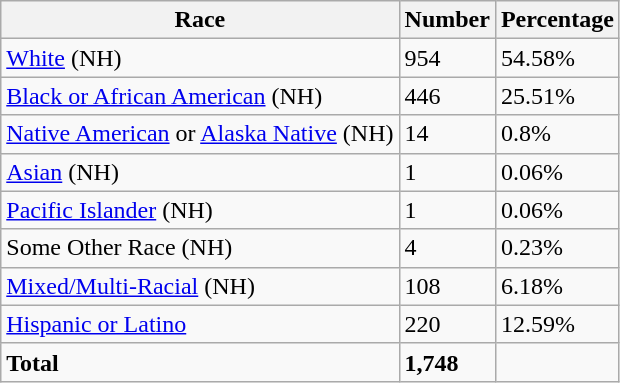<table class="wikitable">
<tr>
<th>Race</th>
<th>Number</th>
<th>Percentage</th>
</tr>
<tr>
<td><a href='#'>White</a> (NH)</td>
<td>954</td>
<td>54.58%</td>
</tr>
<tr>
<td><a href='#'>Black or African American</a> (NH)</td>
<td>446</td>
<td>25.51%</td>
</tr>
<tr>
<td><a href='#'>Native American</a> or <a href='#'>Alaska Native</a> (NH)</td>
<td>14</td>
<td>0.8%</td>
</tr>
<tr>
<td><a href='#'>Asian</a> (NH)</td>
<td>1</td>
<td>0.06%</td>
</tr>
<tr>
<td><a href='#'>Pacific Islander</a> (NH)</td>
<td>1</td>
<td>0.06%</td>
</tr>
<tr>
<td>Some Other Race (NH)</td>
<td>4</td>
<td>0.23%</td>
</tr>
<tr>
<td><a href='#'>Mixed/Multi-Racial</a> (NH)</td>
<td>108</td>
<td>6.18%</td>
</tr>
<tr>
<td><a href='#'>Hispanic or Latino</a></td>
<td>220</td>
<td>12.59%</td>
</tr>
<tr>
<td><strong>Total</strong></td>
<td><strong>1,748</strong></td>
<td></td>
</tr>
</table>
